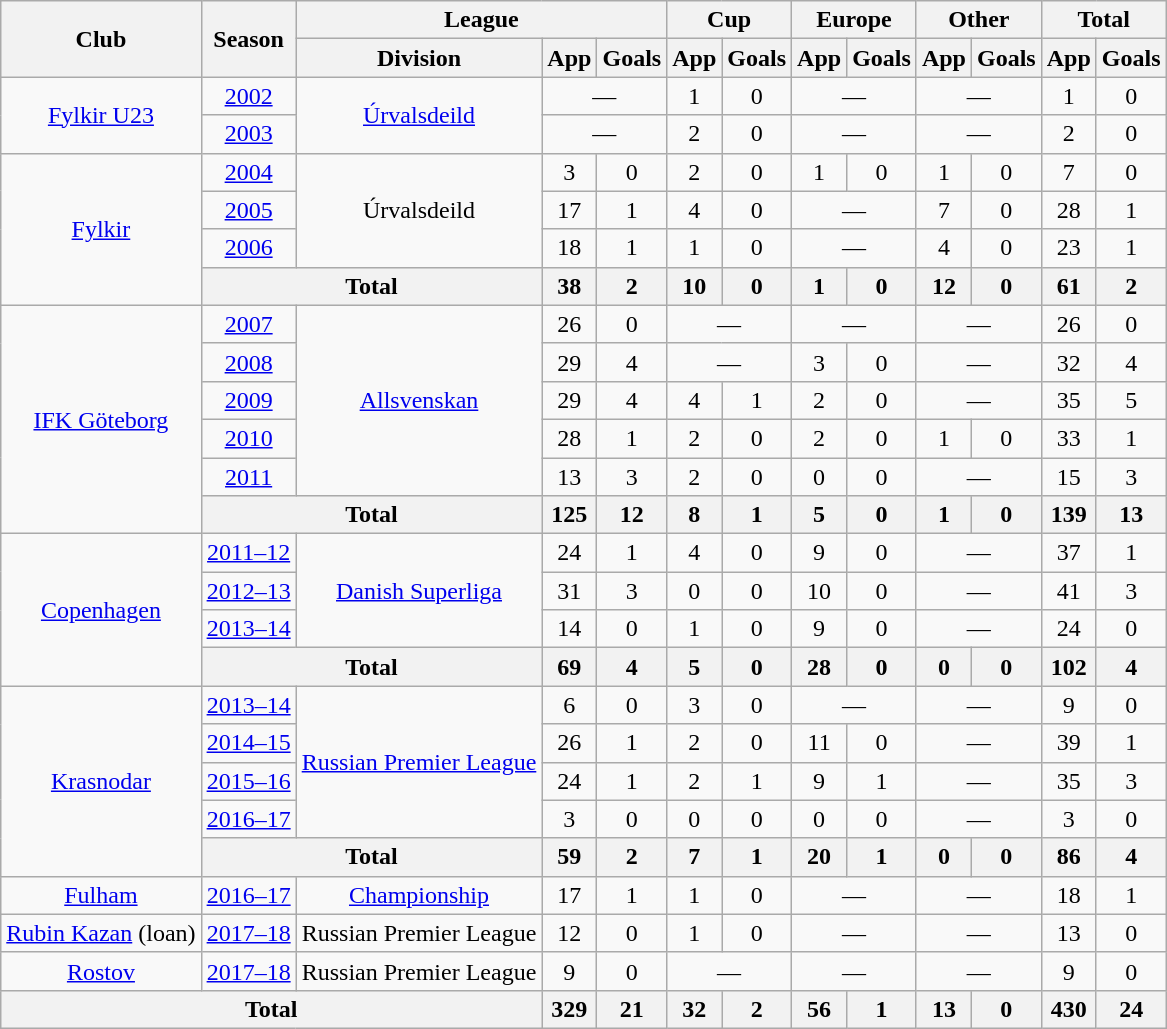<table class="wikitable" style="text-align:center">
<tr>
<th rowspan="2">Club</th>
<th rowspan="2">Season</th>
<th colspan="3">League</th>
<th colspan="2">Cup</th>
<th colspan="2">Europe</th>
<th colspan="2">Other</th>
<th colspan="2">Total</th>
</tr>
<tr>
<th>Division</th>
<th>App</th>
<th>Goals</th>
<th>App</th>
<th>Goals</th>
<th>App</th>
<th>Goals</th>
<th>App</th>
<th>Goals</th>
<th>App</th>
<th>Goals</th>
</tr>
<tr>
<td rowspan="2"><a href='#'>Fylkir U23</a></td>
<td><a href='#'>2002</a></td>
<td rowspan="2"><a href='#'>Úrvalsdeild</a></td>
<td colspan="2">—</td>
<td>1</td>
<td>0</td>
<td colspan="2">—</td>
<td colspan="2">—</td>
<td>1</td>
<td>0</td>
</tr>
<tr>
<td><a href='#'>2003</a></td>
<td colspan="2">—</td>
<td>2</td>
<td>0</td>
<td colspan="2">—</td>
<td colspan="2">—</td>
<td>2</td>
<td>0</td>
</tr>
<tr>
<td rowspan="4"><a href='#'>Fylkir</a></td>
<td><a href='#'>2004</a></td>
<td rowspan="3">Úrvalsdeild</td>
<td>3</td>
<td>0</td>
<td>2</td>
<td>0</td>
<td>1</td>
<td>0</td>
<td>1</td>
<td>0</td>
<td>7</td>
<td>0</td>
</tr>
<tr>
<td><a href='#'>2005</a></td>
<td>17</td>
<td>1</td>
<td>4</td>
<td>0</td>
<td colspan="2">—</td>
<td>7</td>
<td>0</td>
<td>28</td>
<td>1</td>
</tr>
<tr>
<td><a href='#'>2006</a></td>
<td>18</td>
<td>1</td>
<td>1</td>
<td>0</td>
<td colspan="2">—</td>
<td>4</td>
<td>0</td>
<td>23</td>
<td>1</td>
</tr>
<tr>
<th colspan="2">Total</th>
<th>38</th>
<th>2</th>
<th>10</th>
<th>0</th>
<th>1</th>
<th>0</th>
<th>12</th>
<th>0</th>
<th>61</th>
<th>2</th>
</tr>
<tr>
<td rowspan="6"><a href='#'>IFK Göteborg</a></td>
<td><a href='#'>2007</a></td>
<td rowspan="5"><a href='#'>Allsvenskan</a></td>
<td>26</td>
<td>0</td>
<td colspan="2">—</td>
<td colspan="2">—</td>
<td colspan="2">—</td>
<td>26</td>
<td>0</td>
</tr>
<tr>
<td><a href='#'>2008</a></td>
<td>29</td>
<td>4</td>
<td colspan="2">—</td>
<td>3</td>
<td>0</td>
<td colspan="2">—</td>
<td>32</td>
<td>4</td>
</tr>
<tr>
<td><a href='#'>2009</a></td>
<td>29</td>
<td>4</td>
<td>4</td>
<td>1</td>
<td>2</td>
<td>0</td>
<td colspan="2">—</td>
<td>35</td>
<td>5</td>
</tr>
<tr>
<td><a href='#'>2010</a></td>
<td>28</td>
<td>1</td>
<td>2</td>
<td>0</td>
<td>2</td>
<td>0</td>
<td>1</td>
<td>0</td>
<td>33</td>
<td>1</td>
</tr>
<tr>
<td><a href='#'>2011</a></td>
<td>13</td>
<td>3</td>
<td>2</td>
<td>0</td>
<td>0</td>
<td>0</td>
<td colspan="2">—</td>
<td>15</td>
<td>3</td>
</tr>
<tr>
<th colspan="2">Total</th>
<th>125</th>
<th>12</th>
<th>8</th>
<th>1</th>
<th>5</th>
<th>0</th>
<th>1</th>
<th>0</th>
<th>139</th>
<th>13</th>
</tr>
<tr>
<td rowspan="4"><a href='#'>Copenhagen</a></td>
<td><a href='#'>2011–12</a></td>
<td rowspan="3"><a href='#'>Danish Superliga</a></td>
<td>24</td>
<td>1</td>
<td>4</td>
<td>0</td>
<td>9</td>
<td>0</td>
<td colspan="2">—</td>
<td>37</td>
<td>1</td>
</tr>
<tr>
<td><a href='#'>2012–13</a></td>
<td>31</td>
<td>3</td>
<td>0</td>
<td>0</td>
<td>10</td>
<td>0</td>
<td colspan="2">—</td>
<td>41</td>
<td>3</td>
</tr>
<tr>
<td><a href='#'>2013–14</a></td>
<td>14</td>
<td>0</td>
<td>1</td>
<td>0</td>
<td>9</td>
<td>0</td>
<td colspan="2">—</td>
<td>24</td>
<td>0</td>
</tr>
<tr>
<th colspan="2">Total</th>
<th>69</th>
<th>4</th>
<th>5</th>
<th>0</th>
<th>28</th>
<th>0</th>
<th>0</th>
<th>0</th>
<th>102</th>
<th>4</th>
</tr>
<tr>
<td rowspan="5"><a href='#'>Krasnodar</a></td>
<td><a href='#'>2013–14</a></td>
<td rowspan="4"><a href='#'>Russian Premier League</a></td>
<td>6</td>
<td>0</td>
<td>3</td>
<td>0</td>
<td colspan="2">—</td>
<td colspan="2">—</td>
<td>9</td>
<td>0</td>
</tr>
<tr>
<td><a href='#'>2014–15</a></td>
<td>26</td>
<td>1</td>
<td>2</td>
<td>0</td>
<td>11</td>
<td>0</td>
<td colspan="2">—</td>
<td>39</td>
<td>1</td>
</tr>
<tr>
<td><a href='#'>2015–16</a></td>
<td>24</td>
<td>1</td>
<td>2</td>
<td>1</td>
<td>9</td>
<td>1</td>
<td colspan="2">—</td>
<td>35</td>
<td>3</td>
</tr>
<tr>
<td><a href='#'>2016–17</a></td>
<td>3</td>
<td>0</td>
<td>0</td>
<td>0</td>
<td>0</td>
<td>0</td>
<td colspan="2">—</td>
<td>3</td>
<td>0</td>
</tr>
<tr>
<th colspan="2">Total</th>
<th>59</th>
<th>2</th>
<th>7</th>
<th>1</th>
<th>20</th>
<th>1</th>
<th>0</th>
<th>0</th>
<th>86</th>
<th>4</th>
</tr>
<tr>
<td><a href='#'>Fulham</a></td>
<td><a href='#'>2016–17</a></td>
<td><a href='#'>Championship</a></td>
<td>17</td>
<td>1</td>
<td>1</td>
<td>0</td>
<td colspan="2">—</td>
<td colspan="2">—</td>
<td>18</td>
<td>1</td>
</tr>
<tr>
<td><a href='#'>Rubin Kazan</a> (loan)</td>
<td><a href='#'>2017–18</a></td>
<td>Russian Premier League</td>
<td>12</td>
<td>0</td>
<td>1</td>
<td>0</td>
<td colspan="2">—</td>
<td colspan="2">—</td>
<td>13</td>
<td>0</td>
</tr>
<tr>
<td><a href='#'>Rostov</a></td>
<td><a href='#'>2017–18</a></td>
<td>Russian Premier League</td>
<td>9</td>
<td>0</td>
<td colspan="2">—</td>
<td colspan="2">—</td>
<td colspan="2">—</td>
<td>9</td>
<td>0</td>
</tr>
<tr>
<th colspan="3">Total</th>
<th>329</th>
<th>21</th>
<th>32</th>
<th>2</th>
<th>56</th>
<th>1</th>
<th>13</th>
<th>0</th>
<th>430</th>
<th>24</th>
</tr>
</table>
